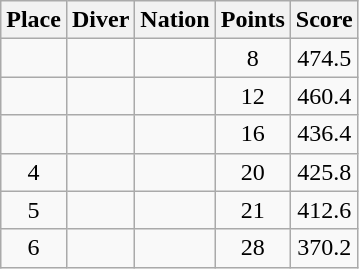<table class="wikitable sortable" style="text-align:center">
<tr>
<th>Place</th>
<th>Diver</th>
<th>Nation</th>
<th>Points</th>
<th>Score</th>
</tr>
<tr>
<td></td>
<td align=left></td>
<td align=left></td>
<td>8</td>
<td>474.5</td>
</tr>
<tr>
<td></td>
<td align=left></td>
<td align=left></td>
<td>12</td>
<td>460.4</td>
</tr>
<tr>
<td></td>
<td align=left></td>
<td align=left></td>
<td>16</td>
<td>436.4</td>
</tr>
<tr>
<td>4</td>
<td align=left></td>
<td align=left></td>
<td>20</td>
<td>425.8</td>
</tr>
<tr>
<td>5</td>
<td align=left></td>
<td align=left></td>
<td>21</td>
<td>412.6</td>
</tr>
<tr>
<td>6</td>
<td align=left></td>
<td align=left></td>
<td>28</td>
<td>370.2</td>
</tr>
</table>
